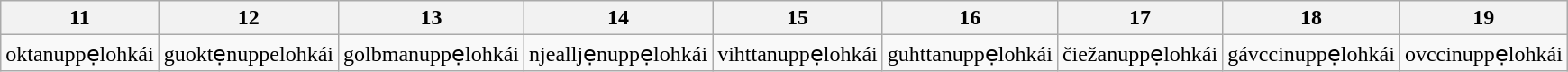<table class="wikitable">
<tr>
<th>11</th>
<th>12</th>
<th>13</th>
<th>14</th>
<th>15</th>
<th>16</th>
<th>17</th>
<th>18</th>
<th>19</th>
</tr>
<tr>
<td>oktanuppẹlohkái</td>
<td>guoktẹnuppelohkái</td>
<td>golbmanuppẹlohkái</td>
<td>njealljẹnuppẹlohkái</td>
<td>vihttanuppẹlohkái</td>
<td>guhttanuppẹlohkái</td>
<td>čiežanuppẹlohkái</td>
<td>gávccinuppẹlohkái</td>
<td>ovccinuppẹlohkái</td>
</tr>
</table>
